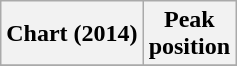<table class="wikitable plainrowheaders" style="text-align:center;">
<tr>
<th scope="col">Chart (2014)</th>
<th scope="col">Peak<br>position</th>
</tr>
<tr>
</tr>
</table>
